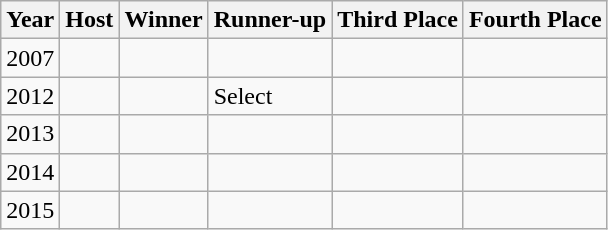<table class=wikitable>
<tr>
<th>Year</th>
<th>Host</th>
<th>Winner</th>
<th>Runner-up</th>
<th>Third Place</th>
<th>Fourth Place</th>
</tr>
<tr>
<td align=center>2007</td>
<td></td>
<td></td>
<td></td>
<td></td>
<td></td>
</tr>
<tr>
<td align=center>2012</td>
<td></td>
<td></td>
<td> Select</td>
<td></td>
<td></td>
</tr>
<tr>
<td align=center>2013</td>
<td></td>
<td></td>
<td></td>
<td></td>
<td></td>
</tr>
<tr>
<td align=center>2014</td>
<td></td>
<td></td>
<td></td>
<td></td>
<td></td>
</tr>
<tr>
<td align=center>2015</td>
<td></td>
<td></td>
<td></td>
<td></td>
<td></td>
</tr>
</table>
